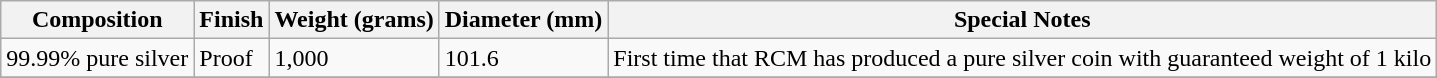<table class="wikitable">
<tr>
<th>Composition</th>
<th>Finish</th>
<th>Weight (grams)</th>
<th>Diameter (mm)</th>
<th>Special Notes</th>
</tr>
<tr>
<td>99.99% pure silver</td>
<td>Proof</td>
<td>1,000</td>
<td>101.6</td>
<td>First time that RCM has produced a pure silver coin with guaranteed weight of 1 kilo</td>
</tr>
<tr>
</tr>
</table>
